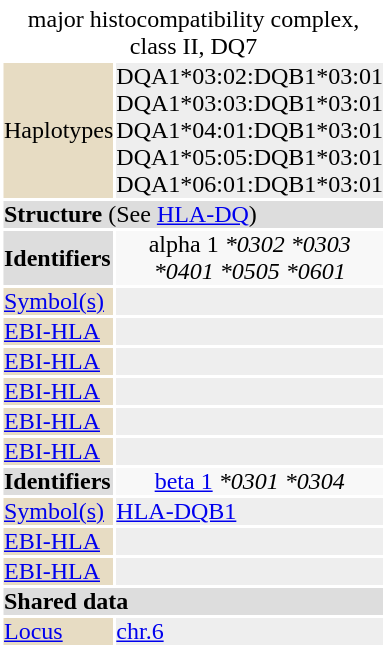<table id="drugInfoBox" style="float: right; clear: right; margin: 0 0 0.5em 1em; background: #ffffff;" class="toccolours" border=0 cellpadding=0 align=right width="240px">
<tr>
<td align="center" colspan="2"></td>
</tr>
<tr>
<td align="center" colspan="2"><div>major histocompatibility complex, class II, DQ7 </div></td>
</tr>
<tr>
<td bgcolor="#e7dcc3">Haplotypes</td>
<td bgcolor="#eeeeee">DQA1*03:02:DQB1*03:01 DQA1*03:03:DQB1*03:01 DQA1*04:01:DQB1*03:01 DQA1*05:05:DQB1*03:01 DQA1*06:01:DQB1*03:01</td>
</tr>
<tr>
<td colspan="2" bgcolor="#dddddd"><strong>Structure</strong> (See <a href='#'>HLA-DQ</a>)</td>
</tr>
<tr style="background:#f8f8f8">
<td bgcolor="#dddddd"><strong>Identifiers</strong></td>
<td align="center"><div>alpha 1 <em>*0302</em> <em>*0303</em> <em>*0401</em> <em>*0505</em> <em>*0601</em></div></td>
</tr>
<tr>
<td bgcolor="#e7dcc3"><a href='#'>Symbol(s)</a></td>
<td bgcolor="#eeeeee"></td>
</tr>
<tr>
<td bgcolor="#e7dcc3"><a href='#'>EBI-HLA</a></td>
<td bgcolor="#eeeeee"></td>
</tr>
<tr>
<td bgcolor="#e7dcc3"><a href='#'>EBI-HLA</a></td>
<td bgcolor="#eeeeee"></td>
</tr>
<tr>
<td bgcolor="#e7dcc3"><a href='#'>EBI-HLA</a></td>
<td bgcolor="#eeeeee"></td>
</tr>
<tr>
<td bgcolor="#e7dcc3"><a href='#'>EBI-HLA</a></td>
<td bgcolor="#eeeeee"></td>
</tr>
<tr>
<td bgcolor="#e7dcc3"><a href='#'>EBI-HLA</a></td>
<td bgcolor="#eeeeee"></td>
</tr>
<tr style="background:#f8f8f8">
<td bgcolor="#dddddd"><strong>Identifiers</strong></td>
<td align="center"><div><a href='#'>beta 1</a> <em>*0301</em> <em>*0304</em></div></td>
</tr>
<tr>
<td bgcolor="#e7dcc3"><a href='#'>Symbol(s)</a></td>
<td bgcolor="#eeeeee"><a href='#'>HLA-DQB1</a></td>
</tr>
<tr>
<td bgcolor="#e7dcc3"><a href='#'>EBI-HLA</a></td>
<td bgcolor="#eeeeee"></td>
</tr>
<tr>
<td bgcolor="#e7dcc3"><a href='#'>EBI-HLA</a></td>
<td bgcolor="#eeeeee"></td>
</tr>
<tr>
<td colspan="2" bgcolor="#dddddd"><strong>Shared data</strong></td>
</tr>
<tr>
<td bgcolor="#e7dcc3"><a href='#'>Locus</a></td>
<td bgcolor="#eeeeee"><a href='#'>chr.6</a> <em></em></td>
</tr>
<tr>
</tr>
</table>
